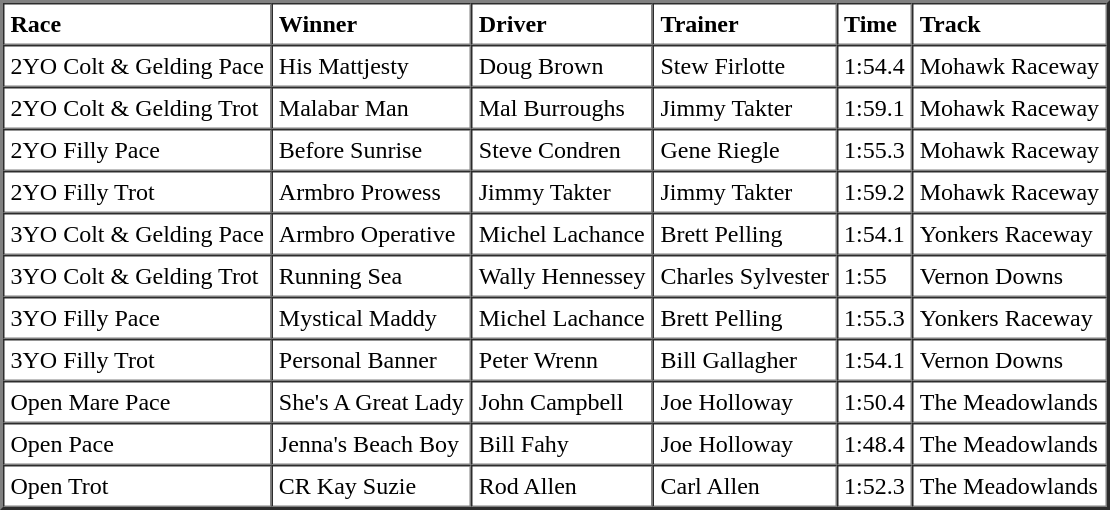<table cellspacing="0" cellpadding="4" border="2">
<tr>
<td><strong>Race</strong></td>
<td><strong>Winner</strong></td>
<td><strong>Driver</strong></td>
<td><strong>Trainer</strong></td>
<td><strong>Time</strong></td>
<td><strong>Track</strong></td>
</tr>
<tr>
<td>2YO Colt & Gelding Pace</td>
<td>His Mattjesty</td>
<td>Doug Brown</td>
<td>Stew Firlotte</td>
<td>1:54.4</td>
<td>Mohawk Raceway</td>
</tr>
<tr>
<td>2YO Colt & Gelding Trot</td>
<td>Malabar Man</td>
<td>Mal Burroughs</td>
<td>Jimmy Takter</td>
<td>1:59.1</td>
<td>Mohawk Raceway</td>
</tr>
<tr>
<td>2YO Filly Pace</td>
<td>Before Sunrise</td>
<td>Steve Condren</td>
<td>Gene Riegle</td>
<td>1:55.3</td>
<td>Mohawk Raceway</td>
</tr>
<tr>
<td>2YO Filly Trot</td>
<td>Armbro Prowess</td>
<td>Jimmy Takter</td>
<td>Jimmy Takter</td>
<td>1:59.2</td>
<td>Mohawk Raceway</td>
</tr>
<tr>
<td>3YO Colt & Gelding Pace</td>
<td>Armbro Operative</td>
<td>Michel Lachance</td>
<td>Brett Pelling</td>
<td>1:54.1</td>
<td>Yonkers Raceway</td>
</tr>
<tr>
<td>3YO Colt & Gelding Trot</td>
<td>Running Sea</td>
<td>Wally Hennessey</td>
<td>Charles Sylvester</td>
<td>1:55</td>
<td>Vernon Downs</td>
</tr>
<tr>
<td>3YO Filly Pace</td>
<td>Mystical Maddy</td>
<td>Michel Lachance</td>
<td>Brett Pelling</td>
<td>1:55.3</td>
<td>Yonkers Raceway</td>
</tr>
<tr>
<td>3YO Filly Trot</td>
<td>Personal Banner</td>
<td>Peter Wrenn</td>
<td>Bill Gallagher</td>
<td>1:54.1</td>
<td>Vernon Downs</td>
</tr>
<tr>
<td>Open Mare Pace</td>
<td>She's A Great Lady</td>
<td>John Campbell</td>
<td>Joe Holloway</td>
<td>1:50.4</td>
<td>The Meadowlands</td>
</tr>
<tr>
<td>Open Pace</td>
<td>Jenna's Beach Boy</td>
<td>Bill Fahy</td>
<td>Joe Holloway</td>
<td>1:48.4</td>
<td>The Meadowlands</td>
</tr>
<tr>
<td>Open Trot</td>
<td>CR Kay Suzie</td>
<td>Rod Allen</td>
<td>Carl Allen</td>
<td>1:52.3</td>
<td>The Meadowlands</td>
</tr>
</table>
